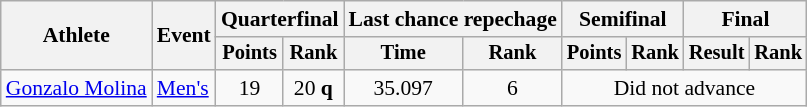<table class="wikitable" style="font-size:90%;">
<tr>
<th rowspan=2>Athlete</th>
<th rowspan=2>Event</th>
<th colspan=2>Quarterfinal</th>
<th colspan=2>Last chance repechage</th>
<th colspan=2>Semifinal</th>
<th colspan=2>Final</th>
</tr>
<tr style="font-size:95%">
<th>Points</th>
<th>Rank</th>
<th>Time</th>
<th>Rank</th>
<th>Points</th>
<th>Rank</th>
<th>Result</th>
<th>Rank</th>
</tr>
<tr align=center>
<td align=left><a href='#'>Gonzalo Molina</a></td>
<td align=left><a href='#'>Men's</a></td>
<td>19</td>
<td>20 <strong>q</strong></td>
<td>35.097</td>
<td>6</td>
<td Colspan=6>Did not advance</td>
</tr>
</table>
